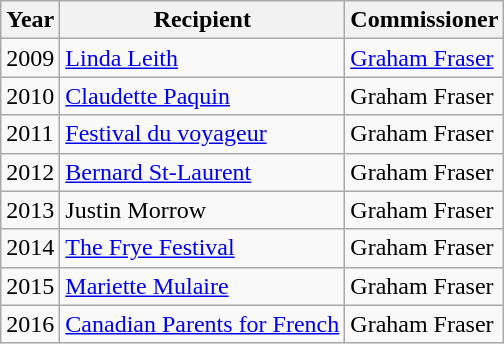<table class="wikitable">
<tr>
<th>Year</th>
<th>Recipient</th>
<th>Commissioner</th>
</tr>
<tr>
<td>2009</td>
<td> <a href='#'>Linda Leith</a></td>
<td><a href='#'>Graham Fraser</a></td>
</tr>
<tr>
<td>2010</td>
<td> <a href='#'>Claudette Paquin</a></td>
<td>Graham Fraser</td>
</tr>
<tr>
<td>2011</td>
<td> <a href='#'>Festival du voyageur</a></td>
<td>Graham Fraser</td>
</tr>
<tr>
<td>2012</td>
<td> <a href='#'>Bernard St-Laurent</a></td>
<td>Graham Fraser</td>
</tr>
<tr>
<td>2013</td>
<td> Justin Morrow</td>
<td>Graham Fraser</td>
</tr>
<tr>
<td>2014</td>
<td> <a href='#'>The Frye Festival</a></td>
<td>Graham Fraser</td>
</tr>
<tr>
<td>2015</td>
<td> <a href='#'>Mariette Mulaire</a></td>
<td>Graham Fraser</td>
</tr>
<tr>
<td>2016</td>
<td> <a href='#'>Canadian Parents for French</a></td>
<td>Graham Fraser</td>
</tr>
</table>
